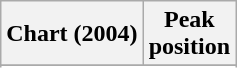<table class="wikitable sortable plainrowheaders" style="text-align:center">
<tr>
<th scope="col">Chart (2004)</th>
<th scope="col">Peak<br>position</th>
</tr>
<tr>
</tr>
<tr>
</tr>
<tr>
</tr>
<tr>
</tr>
</table>
